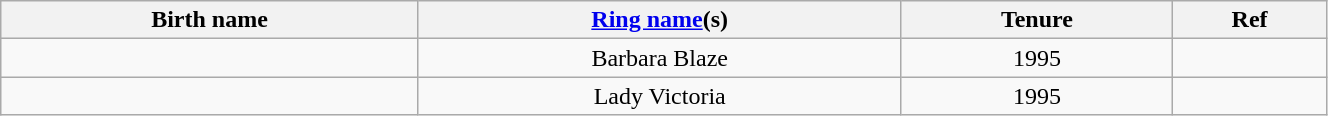<table class="sortable wikitable" style="text-align:center; width:70%;">
<tr>
<th>Birth name</th>
<th><a href='#'>Ring name</a>(s)</th>
<th>Tenure</th>
<th>Ref</th>
</tr>
<tr>
<td></td>
<td>Barbara Blaze</td>
<td sort>1995</td>
<td></td>
</tr>
<tr>
<td></td>
<td>Lady Victoria</td>
<td sort>1995</td>
<td></td>
</tr>
</table>
